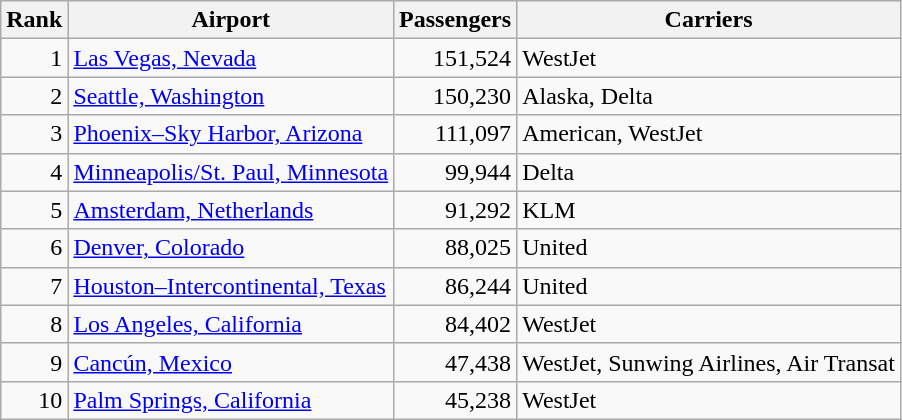<table class="wikitable" width=align=>
<tr>
<th scope=col>Rank</th>
<th scope=col>Airport</th>
<th scope=col>Passengers</th>
<th scope=col>Carriers</th>
</tr>
<tr>
<td style="text-align: right">1</td>
<td><a href='#'>Las Vegas, Nevada</a></td>
<td style="text-align: right">151,524</td>
<td>WestJet</td>
</tr>
<tr>
<td style="text-align: right">2</td>
<td><a href='#'>Seattle, Washington</a></td>
<td style="text-align: right">150,230</td>
<td>Alaska, Delta</td>
</tr>
<tr>
<td style="text-align: right">3</td>
<td><a href='#'>Phoenix–Sky Harbor, Arizona</a></td>
<td style="text-align: right">111,097</td>
<td>American, WestJet</td>
</tr>
<tr>
<td style="text-align: right">4</td>
<td><a href='#'>Minneapolis/St. Paul, Minnesota</a></td>
<td style="text-align: right">99,944</td>
<td>Delta</td>
</tr>
<tr>
<td style="text-align: right">5</td>
<td><a href='#'>Amsterdam, Netherlands</a></td>
<td style="text-align: right">91,292</td>
<td>KLM</td>
</tr>
<tr>
<td style="text-align: right">6</td>
<td><a href='#'>Denver, Colorado</a></td>
<td style="text-align: right">88,025</td>
<td>United</td>
</tr>
<tr>
<td style="text-align: right">7</td>
<td><a href='#'>Houston–Intercontinental, Texas</a></td>
<td style="text-align: right">86,244</td>
<td>United</td>
</tr>
<tr>
<td style="text-align: right">8</td>
<td><a href='#'>Los Angeles, California</a></td>
<td style="text-align: right">84,402</td>
<td>WestJet</td>
</tr>
<tr>
<td style="text-align: right">9</td>
<td><a href='#'>Cancún, Mexico</a></td>
<td style="text-align: right">47,438</td>
<td>WestJet, Sunwing Airlines, Air Transat</td>
</tr>
<tr>
<td style="text-align: right">10</td>
<td><a href='#'>Palm Springs, California</a></td>
<td style="text-align: right">45,238</td>
<td>WestJet</td>
</tr>
</table>
